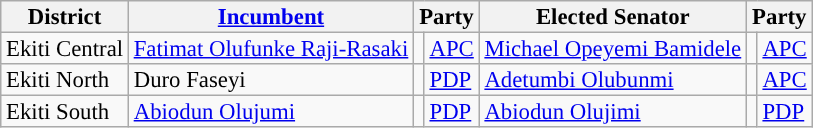<table class="sortable wikitable" style="font-size:95%;line-height:14px;">
<tr>
<th class="unsortable">District</th>
<th class="unsortable"><a href='#'>Incumbent</a></th>
<th colspan="2">Party</th>
<th class="unsortable">Elected Senator</th>
<th colspan="2">Party</th>
</tr>
<tr>
<td>Ekiti Central</td>
<td><a href='#'>Fatimat Olufunke Raji-Rasaki</a></td>
<td style="background:"></td>
<td><a href='#'>APC</a></td>
<td><a href='#'>Michael Opeyemi Bamidele</a></td>
<td style="background:"></td>
<td><a href='#'>APC</a></td>
</tr>
<tr>
<td>Ekiti North</td>
<td>Duro Faseyi</td>
<td style="background:"></td>
<td><a href='#'>PDP</a></td>
<td><a href='#'>Adetumbi Olubunmi</a></td>
<td style="background:"></td>
<td><a href='#'>APC</a></td>
</tr>
<tr>
<td>Ekiti South</td>
<td><a href='#'>Abiodun Olujumi</a></td>
<td style="background:"></td>
<td><a href='#'>PDP</a></td>
<td><a href='#'>Abiodun Olujimi</a></td>
<td style="background:"></td>
<td><a href='#'>PDP</a></td>
</tr>
</table>
